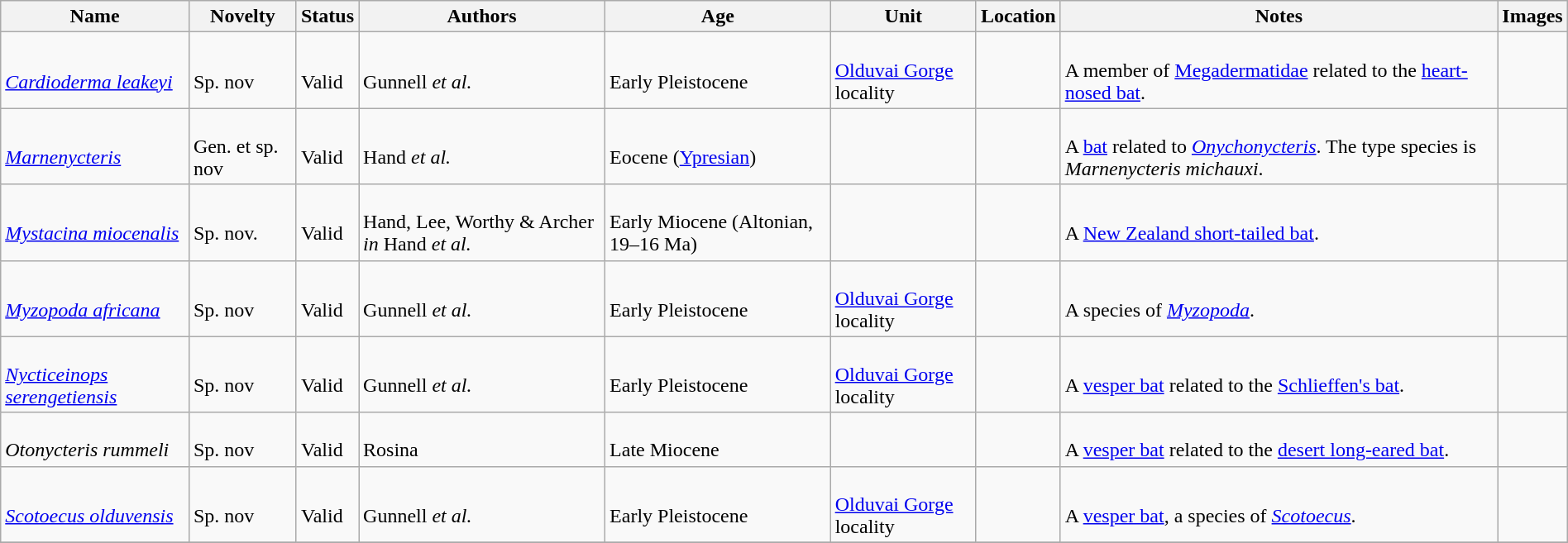<table class="wikitable sortable" align="center" width="100%">
<tr>
<th>Name</th>
<th>Novelty</th>
<th>Status</th>
<th>Authors</th>
<th>Age</th>
<th>Unit</th>
<th>Location</th>
<th>Notes</th>
<th>Images</th>
</tr>
<tr>
<td><br><em><a href='#'>Cardioderma leakeyi</a></em></td>
<td><br>Sp. nov</td>
<td><br>Valid</td>
<td><br>Gunnell <em>et al.</em></td>
<td><br>Early Pleistocene</td>
<td><br><a href='#'>Olduvai Gorge</a> locality</td>
<td><br></td>
<td><br>A member of <a href='#'>Megadermatidae</a> related to the <a href='#'>heart-nosed bat</a>.</td>
<td></td>
</tr>
<tr>
<td><br><em><a href='#'>Marnenycteris</a></em></td>
<td><br>Gen. et sp. nov</td>
<td><br>Valid</td>
<td><br>Hand <em>et al.</em></td>
<td><br>Eocene (<a href='#'>Ypresian</a>)</td>
<td></td>
<td><br></td>
<td><br>A <a href='#'>bat</a> related to <em><a href='#'>Onychonycteris</a></em>. The type species is <em>Marnenycteris michauxi</em>.</td>
<td></td>
</tr>
<tr>
<td><br><em><a href='#'>Mystacina miocenalis</a></em></td>
<td><br>Sp. nov.</td>
<td><br>Valid</td>
<td><br>Hand, Lee, Worthy & Archer <em>in</em> Hand <em>et al.</em></td>
<td><br>Early Miocene (Altonian, 19–16 Ma)</td>
<td></td>
<td><br></td>
<td><br>A <a href='#'>New Zealand short-tailed bat</a>.</td>
<td></td>
</tr>
<tr>
<td><br><em><a href='#'>Myzopoda africana</a></em></td>
<td><br>Sp. nov</td>
<td><br>Valid</td>
<td><br>Gunnell <em>et al.</em></td>
<td><br>Early Pleistocene</td>
<td><br><a href='#'>Olduvai Gorge</a> locality</td>
<td><br></td>
<td><br>A species of <em><a href='#'>Myzopoda</a></em>.</td>
<td></td>
</tr>
<tr>
<td><br><em><a href='#'>Nycticeinops serengetiensis</a></em></td>
<td><br>Sp. nov</td>
<td><br>Valid</td>
<td><br>Gunnell <em>et al.</em></td>
<td><br>Early Pleistocene</td>
<td><br><a href='#'>Olduvai Gorge</a> locality</td>
<td><br></td>
<td><br>A <a href='#'>vesper bat</a> related to the <a href='#'>Schlieffen's bat</a>.</td>
<td></td>
</tr>
<tr>
<td><br><em>Otonycteris rummeli</em></td>
<td><br>Sp. nov</td>
<td><br>Valid</td>
<td><br>Rosina</td>
<td><br>Late Miocene</td>
<td></td>
<td><br></td>
<td><br>A <a href='#'>vesper bat</a> related to the <a href='#'>desert long-eared bat</a>.</td>
<td></td>
</tr>
<tr>
<td><br><em><a href='#'>Scotoecus olduvensis</a></em></td>
<td><br>Sp. nov</td>
<td><br>Valid</td>
<td><br>Gunnell <em>et al.</em></td>
<td><br>Early Pleistocene</td>
<td><br><a href='#'>Olduvai Gorge</a> locality</td>
<td><br></td>
<td><br>A <a href='#'>vesper bat</a>, a species of <em><a href='#'>Scotoecus</a></em>.</td>
<td></td>
</tr>
<tr>
</tr>
</table>
